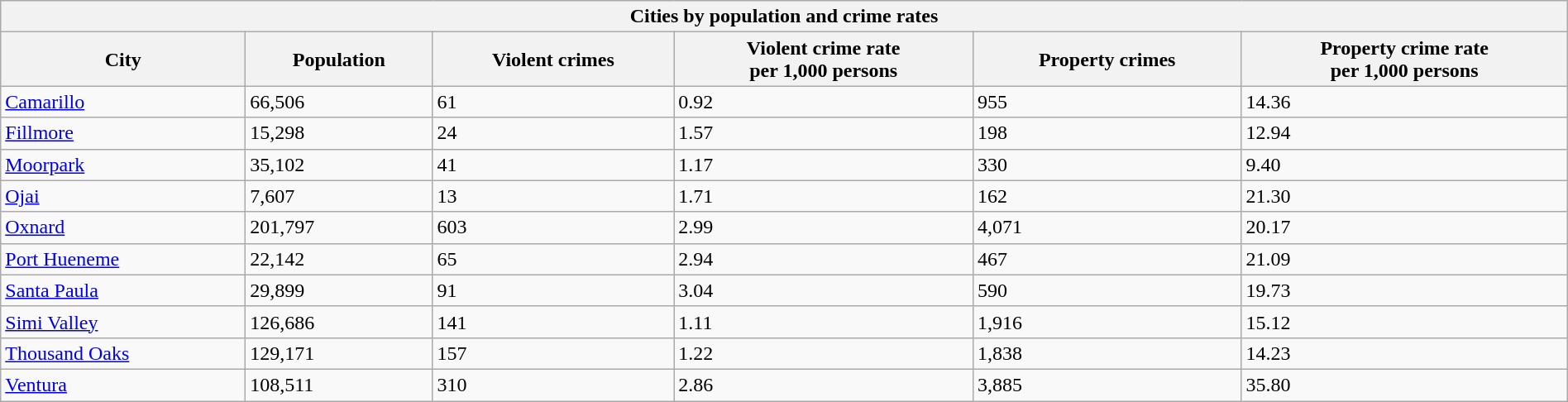<table class="wikitable collapsible collapsed sortable" style="width: 100%;">
<tr>
<th colspan="9">Cities by population and crime rates</th>
</tr>
<tr>
<th>City</th>
<th data-sort-type="number">Population</th>
<th data-sort-type="number">Violent crimes</th>
<th data-sort-type="number">Violent crime rate<br>per 1,000 persons</th>
<th data-sort-type="number">Property crimes</th>
<th data-sort-type="number">Property crime rate<br>per 1,000 persons</th>
</tr>
<tr>
<td><a href='#'>Camarillo</a></td>
<td>66,506</td>
<td>61</td>
<td>0.92</td>
<td>955</td>
<td>14.36</td>
</tr>
<tr>
<td><a href='#'>Fillmore</a></td>
<td>15,298</td>
<td>24</td>
<td>1.57</td>
<td>198</td>
<td>12.94</td>
</tr>
<tr>
<td><a href='#'>Moorpark</a></td>
<td>35,102</td>
<td>41</td>
<td>1.17</td>
<td>330</td>
<td>9.40</td>
</tr>
<tr>
<td><a href='#'>Ojai</a></td>
<td>7,607</td>
<td>13</td>
<td>1.71</td>
<td>162</td>
<td>21.30</td>
</tr>
<tr>
<td><a href='#'>Oxnard</a></td>
<td>201,797</td>
<td>603</td>
<td>2.99</td>
<td>4,071</td>
<td>20.17</td>
</tr>
<tr>
<td><a href='#'>Port Hueneme</a></td>
<td>22,142</td>
<td>65</td>
<td>2.94</td>
<td>467</td>
<td>21.09</td>
</tr>
<tr>
<td><a href='#'>Santa Paula</a></td>
<td>29,899</td>
<td>91</td>
<td>3.04</td>
<td>590</td>
<td>19.73</td>
</tr>
<tr>
<td><a href='#'>Simi Valley</a></td>
<td>126,686</td>
<td>141</td>
<td>1.11</td>
<td>1,916</td>
<td>15.12</td>
</tr>
<tr>
<td><a href='#'>Thousand Oaks</a></td>
<td>129,171</td>
<td>157</td>
<td>1.22</td>
<td>1,838</td>
<td>14.23</td>
</tr>
<tr>
<td><a href='#'>Ventura</a></td>
<td>108,511</td>
<td>310</td>
<td>2.86</td>
<td>3,885</td>
<td>35.80</td>
</tr>
</table>
